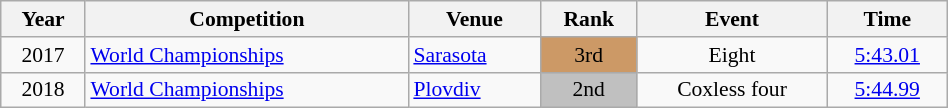<table class="wikitable" width=50% style="font-size:90%; text-align:center;">
<tr>
<th>Year</th>
<th>Competition</th>
<th>Venue</th>
<th>Rank</th>
<th>Event</th>
<th>Time</th>
</tr>
<tr>
<td>2017</td>
<td align=left><a href='#'>World Championships</a></td>
<td align=left> <a href='#'>Sarasota</a></td>
<td bgcolor=cc9966>3rd</td>
<td>Eight</td>
<td><a href='#'>5:43.01</a></td>
</tr>
<tr>
<td>2018</td>
<td align=left><a href='#'>World Championships</a></td>
<td align=left> <a href='#'>Plovdiv</a></td>
<td bgcolor=silver>2nd</td>
<td>Coxless four</td>
<td><a href='#'>5:44.99</a></td>
</tr>
</table>
